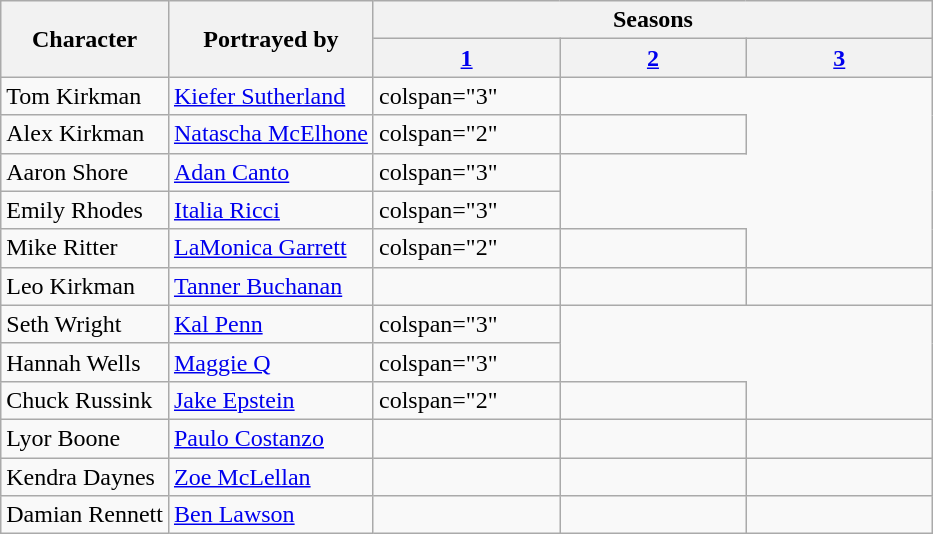<table class="wikitable plainrowheaders">
<tr>
<th scope="col" rowspan="2">Character</th>
<th scope="col" rowspan="2">Portrayed by</th>
<th scope="col" colspan="3">Seasons</th>
</tr>
<tr>
<th scope="col" style="width:20%;"><a href='#'>1</a></th>
<th scope="col" style="width:20%;"><a href='#'>2</a></th>
<th scope="col" style="width:20%;"><a href='#'>3</a></th>
</tr>
<tr>
<td scope="row">Tom Kirkman</td>
<td><a href='#'>Kiefer Sutherland</a></td>
<td>colspan="3" </td>
</tr>
<tr>
<td scope="row">Alex Kirkman</td>
<td><a href='#'>Natascha McElhone</a></td>
<td>colspan="2" </td>
<td></td>
</tr>
<tr>
<td scope="row">Aaron Shore</td>
<td><a href='#'>Adan Canto</a></td>
<td>colspan="3" </td>
</tr>
<tr>
<td scope="row">Emily Rhodes</td>
<td><a href='#'>Italia Ricci</a></td>
<td>colspan="3" </td>
</tr>
<tr>
<td scope="row">Mike Ritter</td>
<td><a href='#'>LaMonica Garrett</a></td>
<td>colspan="2" </td>
<td></td>
</tr>
<tr>
<td scope="row">Leo Kirkman</td>
<td><a href='#'>Tanner Buchanan</a></td>
<td></td>
<td></td>
<td></td>
</tr>
<tr>
<td scope="row">Seth Wright</td>
<td><a href='#'>Kal Penn</a></td>
<td>colspan="3" </td>
</tr>
<tr>
<td scope="row">Hannah Wells</td>
<td><a href='#'>Maggie Q</a></td>
<td>colspan="3" </td>
</tr>
<tr>
<td scope="row">Chuck Russink</td>
<td><a href='#'>Jake Epstein</a></td>
<td>colspan="2" </td>
<td></td>
</tr>
<tr>
<td scope="row">Lyor Boone</td>
<td><a href='#'>Paulo Costanzo</a></td>
<td></td>
<td></td>
<td></td>
</tr>
<tr>
<td scope="row">Kendra Daynes</td>
<td><a href='#'>Zoe McLellan</a></td>
<td></td>
<td></td>
<td></td>
</tr>
<tr>
<td scope="row">Damian Rennett</td>
<td><a href='#'>Ben Lawson</a></td>
<td></td>
<td></td>
<td></td>
</tr>
</table>
